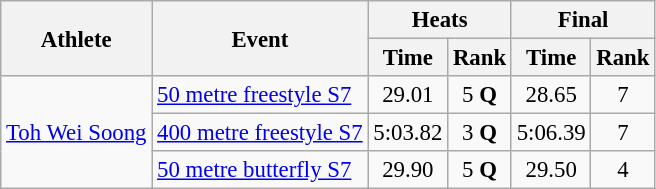<table class=wikitable style="font-size:95%">
<tr>
<th rowspan="2">Athlete</th>
<th rowspan="2">Event</th>
<th colspan="2">Heats</th>
<th colspan="2">Final</th>
</tr>
<tr>
<th>Time</th>
<th>Rank</th>
<th>Time</th>
<th>Rank</th>
</tr>
<tr align=center>
<td align=left rowspan="3"><a href='#'>Toh Wei Soong</a></td>
<td align=left><a href='#'>50 metre freestyle S7</a></td>
<td>29.01</td>
<td>5 <strong>Q</strong></td>
<td>28.65</td>
<td>7</td>
</tr>
<tr align=center>
<td align=left><a href='#'>400 metre freestyle S7</a></td>
<td>5:03.82</td>
<td>3 <strong>Q</strong></td>
<td>5:06.39</td>
<td>7</td>
</tr>
<tr align=center>
<td align=left><a href='#'>50 metre butterfly S7</a></td>
<td>29.90</td>
<td>5 <strong>Q</strong></td>
<td>29.50</td>
<td>4</td>
</tr>
</table>
